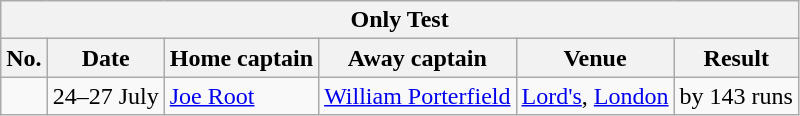<table class="wikitable">
<tr>
<th colspan="6">Only Test</th>
</tr>
<tr>
<th>No.</th>
<th>Date</th>
<th>Home captain</th>
<th>Away captain</th>
<th>Venue</th>
<th>Result</th>
</tr>
<tr>
<td></td>
<td>24–27 July</td>
<td><a href='#'>Joe Root</a></td>
<td><a href='#'>William Porterfield</a></td>
<td><a href='#'>Lord's</a>, <a href='#'>London</a></td>
<td> by 143 runs</td>
</tr>
</table>
